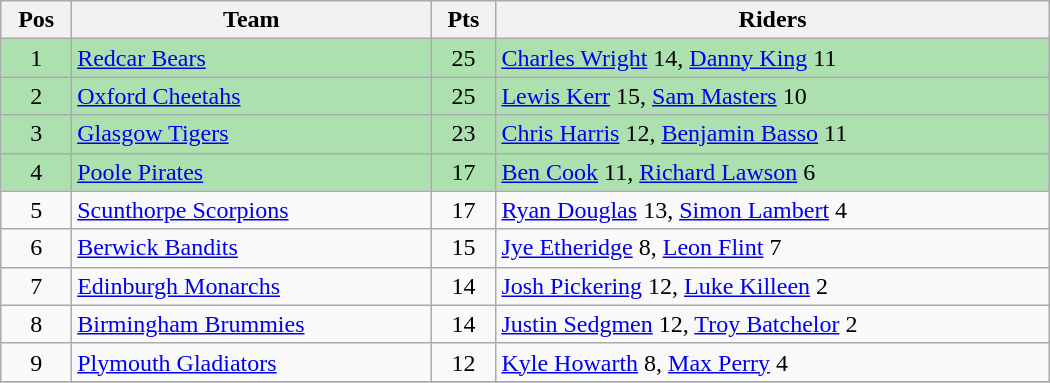<table class=wikitable width="700">
<tr>
<th>Pos</th>
<th>Team</th>
<th>Pts</th>
<th>Riders</th>
</tr>
<tr style="background:#ACE1AF;">
<td align="center">1</td>
<td><a href='#'>Redcar Bears</a></td>
<td align="center">25</td>
<td><a href='#'>Charles Wright</a> 14, <a href='#'>Danny King</a> 11</td>
</tr>
<tr style="background:#ACE1AF;">
<td align="center">2</td>
<td><a href='#'>Oxford Cheetahs</a></td>
<td align="center">25</td>
<td><a href='#'>Lewis Kerr</a> 15, <a href='#'>Sam Masters</a> 10</td>
</tr>
<tr style="background:#ACE1AF;">
<td align="center">3</td>
<td><a href='#'>Glasgow Tigers</a></td>
<td align="center">23</td>
<td><a href='#'>Chris Harris</a> 12, <a href='#'>Benjamin Basso</a> 11</td>
</tr>
<tr style="background:#ACE1AF;">
<td align="center">4</td>
<td><a href='#'>Poole Pirates</a></td>
<td align="center">17</td>
<td><a href='#'>Ben Cook</a> 11, <a href='#'>Richard Lawson</a> 6</td>
</tr>
<tr>
<td align="center">5</td>
<td><a href='#'>Scunthorpe Scorpions</a></td>
<td align="center">17</td>
<td><a href='#'>Ryan Douglas</a> 13, <a href='#'>Simon Lambert</a> 4</td>
</tr>
<tr>
<td align="center">6</td>
<td><a href='#'>Berwick Bandits</a></td>
<td align="center">15</td>
<td><a href='#'>Jye Etheridge</a> 8, <a href='#'>Leon Flint</a> 7</td>
</tr>
<tr>
<td align="center">7</td>
<td><a href='#'>Edinburgh Monarchs</a></td>
<td align="center">14</td>
<td><a href='#'>Josh Pickering</a> 12, <a href='#'>Luke Killeen</a> 2</td>
</tr>
<tr>
<td align="center">8</td>
<td><a href='#'>Birmingham Brummies</a></td>
<td align="center">14</td>
<td><a href='#'>Justin Sedgmen</a> 12, <a href='#'>Troy Batchelor</a> 2</td>
</tr>
<tr>
<td align="center">9</td>
<td><a href='#'>Plymouth Gladiators</a></td>
<td align="center">12</td>
<td><a href='#'>Kyle Howarth</a> 8, <a href='#'>Max Perry</a> 4</td>
</tr>
<tr>
</tr>
</table>
